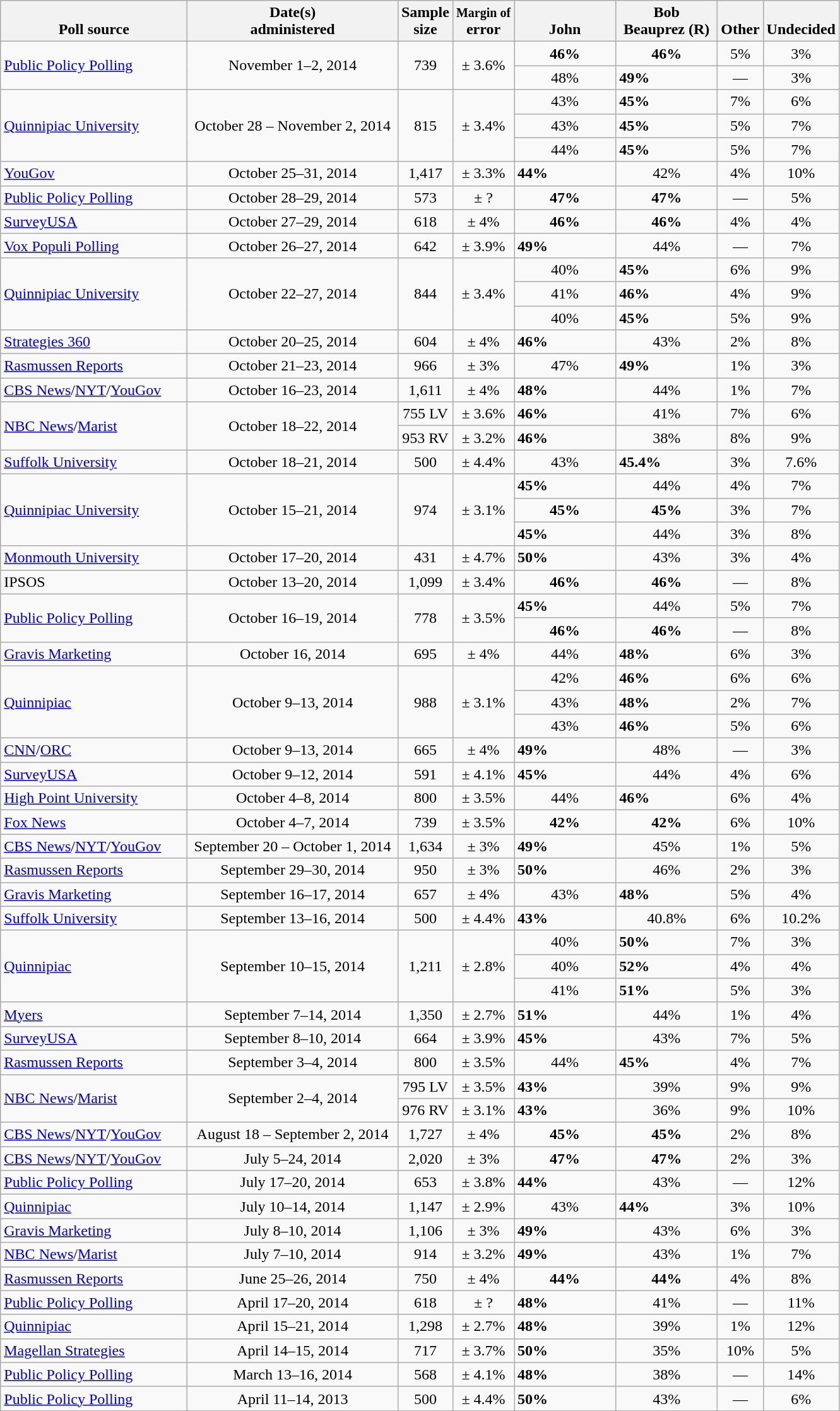<table class="wikitable">
<tr valign= bottom>
<th style="width:190px;">Poll source</th>
<th style="width:215px;">Date(s)<br>administered</th>
<th class=small>Sample<br>size</th>
<th><small>Margin of</small><br>error</th>
<th style="width:100px;">John<br></th>
<th style="width:100px;">Bob<br>Beauprez (R)</th>
<th style="width:40px;">Other</th>
<th style="width:40px;">Undecided</th>
</tr>
<tr>
<td rowspan=2><a href='#'>Public Policy Polling</a></td>
<td align=center rowspan=2>November 1–2, 2014</td>
<td align=center rowspan=2>739</td>
<td align=center rowspan=2>± 3.6%</td>
<td align=center><strong>46%</strong></td>
<td align=center><strong>46%</strong></td>
<td align=center>5%</td>
<td align=center>3%</td>
</tr>
<tr>
<td align=center>48%</td>
<td><strong>49%</strong></td>
<td align=center>—</td>
<td align=center>3%</td>
</tr>
<tr>
<td rowspan=3><a href='#'>Quinnipiac University</a></td>
<td align=center rowspan=3>October 28 – November 2, 2014</td>
<td align=center rowspan=3>815</td>
<td align=center rowspan=3>± 3.4%</td>
<td align=center>43%</td>
<td><strong>45%</strong></td>
<td align=center>7%</td>
<td align=center>6%</td>
</tr>
<tr>
<td align=center>43%</td>
<td><strong>45%</strong></td>
<td align=center>5%</td>
<td align=center>7%</td>
</tr>
<tr>
<td align=center>44%</td>
<td><strong>45%</strong></td>
<td align=center>5%</td>
<td align=center>7%</td>
</tr>
<tr>
<td><a href='#'>YouGov</a></td>
<td align=center>October 25–31, 2014</td>
<td align=center>1,417</td>
<td align=center>± 3.3%</td>
<td><strong>44%</strong></td>
<td align=center>42%</td>
<td align=center>4%</td>
<td align=center>10%</td>
</tr>
<tr>
<td><a href='#'>Public Policy Polling</a></td>
<td align=center>October 28–29, 2014</td>
<td align=center>573</td>
<td align=center>± ?</td>
<td align=center><strong>47%</strong></td>
<td align=center><strong>47%</strong></td>
<td align=center>—</td>
<td align=center>5%</td>
</tr>
<tr>
<td><a href='#'>SurveyUSA</a></td>
<td align=center>October 27–29, 2014</td>
<td align=center>618</td>
<td align=center>± 4%</td>
<td align=center><strong>46%</strong></td>
<td align=center><strong>46%</strong></td>
<td align=center>4%</td>
<td align=center>4%</td>
</tr>
<tr>
<td><a href='#'>Vox Populi Polling</a></td>
<td align=center>October 26–27, 2014</td>
<td align=center>642</td>
<td align=center>± 3.9%</td>
<td><strong>49%</strong></td>
<td align=center>44%</td>
<td align=center>—</td>
<td align=center>7%</td>
</tr>
<tr>
<td rowspan=3><a href='#'>Quinnipiac University</a></td>
<td align=center rowspan=3>October 22–27, 2014</td>
<td align=center rowspan=3>844</td>
<td align=center rowspan=3>± 3.4%</td>
<td align=center>40%</td>
<td><strong>45%</strong></td>
<td align=center>6%</td>
<td align=center>9%</td>
</tr>
<tr>
<td align=center>41%</td>
<td><strong>46%</strong></td>
<td align=center>4%</td>
<td align=center>9%</td>
</tr>
<tr>
<td align=center>40%</td>
<td><strong>45%</strong></td>
<td align=center>5%</td>
<td align=center>9%</td>
</tr>
<tr>
<td><a href='#'>Strategies 360</a></td>
<td align=center>October 20–25, 2014</td>
<td align=center>604</td>
<td align=center>± 4%</td>
<td><strong>46%</strong></td>
<td align=center>43%</td>
<td align=center>2%</td>
<td align=center>8%</td>
</tr>
<tr>
<td><a href='#'>Rasmussen Reports</a></td>
<td align=center>October 21–23, 2014</td>
<td align=center>966</td>
<td align=center>± 3%</td>
<td align=center>47%</td>
<td><strong>49%</strong></td>
<td align=center>1%</td>
<td align=center>3%</td>
</tr>
<tr>
<td><a href='#'>CBS News</a>/<a href='#'>NYT</a>/<a href='#'>YouGov</a></td>
<td align=center>October 16–23, 2014</td>
<td align=center>1,611</td>
<td align=center>± 4%</td>
<td><strong>48%</strong></td>
<td align=center>44%</td>
<td align=center>1%</td>
<td align=center>7%</td>
</tr>
<tr>
<td rowspan=2><a href='#'>NBC News</a>/<a href='#'>Marist</a></td>
<td align=center rowspan=2>October 18–22, 2014</td>
<td align=center>755 LV</td>
<td align=center>± 3.6%</td>
<td><strong>46%</strong></td>
<td align=center>41%</td>
<td align=center>7%</td>
<td align=center>6%</td>
</tr>
<tr>
<td align=center>953 RV</td>
<td align=center>± 3.2%</td>
<td><strong>46%</strong></td>
<td align=center>38%</td>
<td align=center>8%</td>
<td align=center>9%</td>
</tr>
<tr>
<td><a href='#'>Suffolk University</a></td>
<td align=center>October 18–21, 2014</td>
<td align=center>500</td>
<td align=center>± 4.4%</td>
<td align=center>43%</td>
<td><strong>45.4%</strong></td>
<td align=center>3%</td>
<td align=center>7.6%</td>
</tr>
<tr>
<td rowspan=3><a href='#'>Quinnipiac University</a></td>
<td align=center rowspan=3>October 15–21, 2014</td>
<td align=center rowspan=3>974</td>
<td align=center rowspan=3>± 3.1%</td>
<td><strong>45%</strong></td>
<td align=center>44%</td>
<td align=center>4%</td>
<td align=center>7%</td>
</tr>
<tr>
<td align=center><strong>45%</strong></td>
<td align=center><strong>45%</strong></td>
<td align=center>3%</td>
<td align=center>7%</td>
</tr>
<tr>
<td><strong>45%</strong></td>
<td align=center>44%</td>
<td align=center>3%</td>
<td align=center>8%</td>
</tr>
<tr>
<td><a href='#'>Monmouth University</a></td>
<td align=center>October 17–20, 2014</td>
<td align=center>431</td>
<td align=center>± 4.7%</td>
<td><strong>50%</strong></td>
<td align=center>43%</td>
<td align=center>3%</td>
<td align=center>4%</td>
</tr>
<tr>
<td>IPSOS</td>
<td align=center>October 13–20, 2014</td>
<td align=center>1,099</td>
<td align=center>± 3.4%</td>
<td align=center><strong>46%</strong></td>
<td align=center><strong>46%</strong></td>
<td align=center>—</td>
<td align=center>8%</td>
</tr>
<tr>
<td rowspan=2><a href='#'>Public Policy Polling</a></td>
<td align=center rowspan=2>October 16–19, 2014</td>
<td align=center rowspan=2>778</td>
<td align=center rowspan=2>± 3.5%</td>
<td><strong>45%</strong></td>
<td align=center>44%</td>
<td align=center>5%</td>
<td align=center>7%</td>
</tr>
<tr>
<td align=center><strong>46%</strong></td>
<td align=center><strong>46%</strong></td>
<td align=center>—</td>
<td align=center>8%</td>
</tr>
<tr>
<td><a href='#'>Gravis Marketing</a></td>
<td align=center>October 16, 2014</td>
<td align=center>695</td>
<td align=center>± 4%</td>
<td align=center>44%</td>
<td><strong>48%</strong></td>
<td align=center>6%</td>
<td align=center>3%</td>
</tr>
<tr>
<td rowspan=3><a href='#'>Quinnipiac</a></td>
<td align=center rowspan=3>October 9–13, 2014</td>
<td align=center rowspan=3>988</td>
<td align=center rowspan=3>± 3.1%</td>
<td align=center>42%</td>
<td><strong>46%</strong></td>
<td align=center>6%</td>
<td align=center>6%</td>
</tr>
<tr>
<td align=center>43%</td>
<td><strong>48%</strong></td>
<td align=center>2%</td>
<td align=center>7%</td>
</tr>
<tr>
<td align=center>43%</td>
<td><strong>46%</strong></td>
<td align=center>5%</td>
<td align=center>6%</td>
</tr>
<tr>
<td><a href='#'>CNN</a>/<a href='#'>ORC</a></td>
<td align=center>October 9–13, 2014</td>
<td align=center>665</td>
<td align=center>± 4%</td>
<td><strong>49%</strong></td>
<td align=center>48%</td>
<td align=center>—</td>
<td align=center>3%</td>
</tr>
<tr>
<td><a href='#'>SurveyUSA</a></td>
<td align=center>October 9–12, 2014</td>
<td align=center>591</td>
<td align=center>± 4.1%</td>
<td><strong>45%</strong></td>
<td align=center>44%</td>
<td align=center>4%</td>
<td align=center>6%</td>
</tr>
<tr>
<td><a href='#'>High Point University</a></td>
<td align=center>October 4–8, 2014</td>
<td align=center>800</td>
<td align=center>± 3.5%</td>
<td align=center>44%</td>
<td><strong>46%</strong></td>
<td align=center>6%</td>
<td align=center>4%</td>
</tr>
<tr>
<td><a href='#'>Fox News</a></td>
<td align=center>October 4–7, 2014</td>
<td align=center>739</td>
<td align=center>± 3.5%</td>
<td align=center><strong>42%</strong></td>
<td align=center><strong>42%</strong></td>
<td align=center>6%</td>
<td align=center>10%</td>
</tr>
<tr>
<td><a href='#'>CBS News</a>/<a href='#'>NYT</a>/<a href='#'>YouGov</a></td>
<td align=center>September 20 – October 1, 2014</td>
<td align=center>1,634</td>
<td align=center>± 3%</td>
<td><strong>49%</strong></td>
<td align=center>45%</td>
<td align=center>1%</td>
<td align=center>5%</td>
</tr>
<tr>
<td><a href='#'>Rasmussen Reports</a></td>
<td align=center>September 29–30, 2014</td>
<td align=center>950</td>
<td align=center>± 3%</td>
<td><strong>50%</strong></td>
<td align=center>46%</td>
<td align=center>2%</td>
<td align=center>3%</td>
</tr>
<tr>
<td><a href='#'>Gravis Marketing</a></td>
<td align=center>September 16–17, 2014</td>
<td align=center>657</td>
<td align=center>± 4%</td>
<td align=center>43%</td>
<td><strong>48%</strong></td>
<td align=center>5%</td>
<td align=center>4%</td>
</tr>
<tr>
<td><a href='#'>Suffolk University</a></td>
<td align=center>September 13–16, 2014</td>
<td align=center>500</td>
<td align=center>± 4.4%</td>
<td><strong>43%</strong></td>
<td align=center>40.8%</td>
<td align=center>6%</td>
<td align=center>10.2%</td>
</tr>
<tr>
<td rowspan=3><a href='#'>Quinnipiac</a></td>
<td align=center rowspan=3>September 10–15, 2014</td>
<td align=center rowspan=3>1,211</td>
<td align=center rowspan=3>± 2.8%</td>
<td align=center>40%</td>
<td><strong>50%</strong></td>
<td align=center>7%</td>
<td align=center>3%</td>
</tr>
<tr>
<td align=center>40%</td>
<td><strong>52%</strong></td>
<td align=center>4%</td>
<td align=center>4%</td>
</tr>
<tr>
<td align=center>41%</td>
<td><strong>51%</strong></td>
<td align=center>5%</td>
<td align=center>3%</td>
</tr>
<tr>
<td><a href='#'>Myers</a></td>
<td align=center>September 7–14, 2014</td>
<td align=center>1,350</td>
<td align=center>± 2.7%</td>
<td><strong>51%</strong></td>
<td align=center>44%</td>
<td align=center>1%</td>
<td align=center>4%</td>
</tr>
<tr>
<td><a href='#'>SurveyUSA</a></td>
<td align=center>September 8–10, 2014</td>
<td align=center>664</td>
<td align=center>± 3.9%</td>
<td><strong>45%</strong></td>
<td align=center>43%</td>
<td align=center>7%</td>
<td align=center>5%</td>
</tr>
<tr>
<td><a href='#'>Rasmussen Reports</a></td>
<td align=center>September 3–4, 2014</td>
<td align=center>800</td>
<td align=center>± 3.5%</td>
<td align=center>44%</td>
<td><strong>45%</strong></td>
<td align=center>4%</td>
<td align=center>7%</td>
</tr>
<tr>
<td rowspan=2><a href='#'>NBC News</a>/<a href='#'>Marist</a></td>
<td align=center rowspan=2>September 2–4, 2014</td>
<td align=center>795 LV</td>
<td align=center>± 3.5%</td>
<td><strong>43%</strong></td>
<td align=center>39%</td>
<td align=center>9%</td>
<td align=center>9%</td>
</tr>
<tr>
<td align=center>976 RV</td>
<td align=center>± 3.1%</td>
<td><strong>43%</strong></td>
<td align=center>36%</td>
<td align=center>9%</td>
<td align=center>10%</td>
</tr>
<tr>
<td><a href='#'>CBS News</a>/<a href='#'>NYT</a>/<a href='#'>YouGov</a></td>
<td align=center>August 18 – September 2, 2014</td>
<td align=center>1,727</td>
<td align=center>± 4%</td>
<td align=center><strong>45%</strong></td>
<td align=center><strong>45%</strong></td>
<td align=center>2%</td>
<td align=center>8%</td>
</tr>
<tr>
<td><a href='#'>CBS News</a>/<a href='#'>NYT</a>/<a href='#'>YouGov</a></td>
<td align=center>July 5–24, 2014</td>
<td align=center>2,020</td>
<td align=center>± 3%</td>
<td align=center><strong>47%</strong></td>
<td align=center><strong>47%</strong></td>
<td align=center>2%</td>
<td align=center>3%</td>
</tr>
<tr>
<td><a href='#'>Public Policy Polling</a></td>
<td align=center>July 17–20, 2014</td>
<td align=center>653</td>
<td align=center>± 3.8%</td>
<td><strong>44%</strong></td>
<td align=center>43%</td>
<td align=center>—</td>
<td align=center>12%</td>
</tr>
<tr>
<td><a href='#'>Quinnipiac</a></td>
<td align=center>July 10–14, 2014</td>
<td align=center>1,147</td>
<td align=center>± 2.9%</td>
<td align=center>43%</td>
<td><strong>44%</strong></td>
<td align=center>3%</td>
<td align=center>10%</td>
</tr>
<tr>
<td><a href='#'>Gravis Marketing</a></td>
<td align=center>July 8–10, 2014</td>
<td align=center>1,106</td>
<td align=center>± 3%</td>
<td><strong>49%</strong></td>
<td align=center>43%</td>
<td align=center>6%</td>
<td align=center>3%</td>
</tr>
<tr>
<td><a href='#'>NBC News</a>/<a href='#'>Marist</a></td>
<td align=center>July 7–10, 2014</td>
<td align=center>914</td>
<td align=center>± 3.2%</td>
<td><strong>49%</strong></td>
<td align=center>43%</td>
<td align=center>1%</td>
<td align=center>7%</td>
</tr>
<tr>
<td><a href='#'>Rasmussen Reports</a></td>
<td align=center>June 25–26, 2014</td>
<td align=center>750</td>
<td align=center>± 4%</td>
<td align=center><strong>44%</strong></td>
<td align=center><strong>44%</strong></td>
<td align=center>4%</td>
<td align=center>8%</td>
</tr>
<tr>
<td><a href='#'>Public Policy Polling</a></td>
<td align=center>April 17–20, 2014</td>
<td align=center>618</td>
<td align=center>± ?</td>
<td><strong>48%</strong></td>
<td align=center>41%</td>
<td align=center>—</td>
<td align=center>11%</td>
</tr>
<tr>
<td><a href='#'>Quinnipiac</a></td>
<td align=center>April 15–21, 2014</td>
<td align=center>1,298</td>
<td align=center>± 2.7%</td>
<td><strong>48%</strong></td>
<td align=center>39%</td>
<td align=center>1%</td>
<td align=center>12%</td>
</tr>
<tr>
<td><a href='#'>Magellan Strategies</a></td>
<td align=center>April 14–15, 2014</td>
<td align=center>717</td>
<td align=center>± 3.7%</td>
<td><strong>50%</strong></td>
<td align=center>35%</td>
<td align=center>10%</td>
<td align=center>5%</td>
</tr>
<tr>
<td><a href='#'>Public Policy Polling</a></td>
<td align=center>March 13–16, 2014</td>
<td align=center>568</td>
<td align=center>± 4.1%</td>
<td><strong>48%</strong></td>
<td align=center>38%</td>
<td align=center>—</td>
<td align=center>14%</td>
</tr>
<tr>
<td><a href='#'>Public Policy Polling</a></td>
<td align=center>April 11–14, 2013</td>
<td align=center>500</td>
<td align=center>± 4.4%</td>
<td><strong>50%</strong></td>
<td align=center>43%</td>
<td align=center>—</td>
<td align=center>6%</td>
</tr>
</table>
